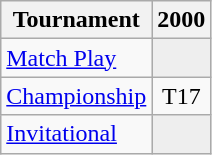<table class="wikitable" style="text-align:center;">
<tr>
<th>Tournament</th>
<th>2000</th>
</tr>
<tr>
<td align="left"><a href='#'>Match Play</a></td>
<td style="background:#eeeeee;"></td>
</tr>
<tr>
<td align="left"><a href='#'>Championship</a></td>
<td>T17</td>
</tr>
<tr>
<td align="left"><a href='#'>Invitational</a></td>
<td style="background:#eeeeee;"></td>
</tr>
</table>
